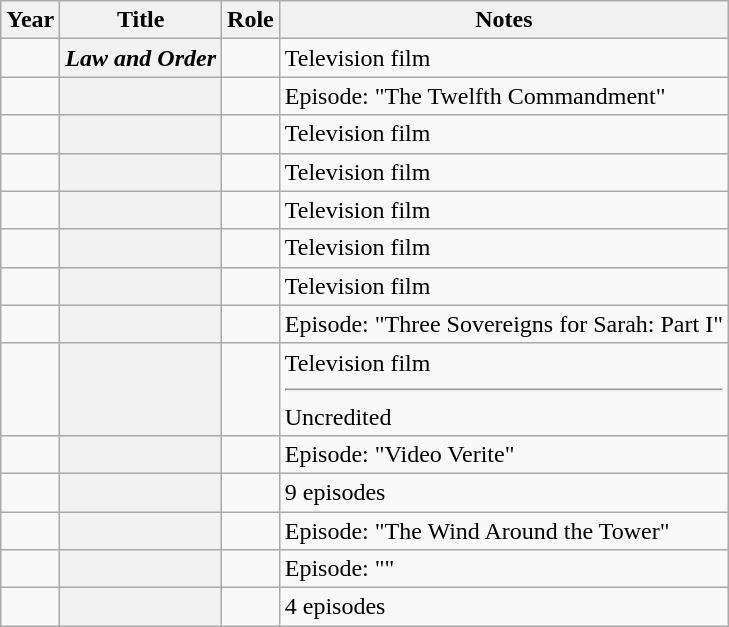<table class="wikitable sortable plainrowheaders">
<tr>
<th scope="col">Year</th>
<th scope="col">Title</th>
<th scope="col">Role</th>
<th scope="col" class="unsortable">Notes</th>
</tr>
<tr>
<td></td>
<th scope="row"><em>Law and Order</em></th>
<td></td>
<td>Television film</td>
</tr>
<tr>
<td></td>
<th><em></em></th>
<td></td>
<td>Episode: "The Twelfth Commandment"</td>
</tr>
<tr>
<td></td>
<th><em></em></th>
<td></td>
<td>Television film</td>
</tr>
<tr>
<td></td>
<th><em></em></th>
<td></td>
<td>Television film</td>
</tr>
<tr>
<td></td>
<th><em></em></th>
<td></td>
<td>Television film</td>
</tr>
<tr>
<td></td>
<th><em></em></th>
<td></td>
<td>Television film</td>
</tr>
<tr>
<td></td>
<th><em></em></th>
<td></td>
<td>Television film</td>
</tr>
<tr>
<td></td>
<th><em></em></th>
<td></td>
<td>Episode: "Three Sovereigns for Sarah: Part I"</td>
</tr>
<tr>
<td></td>
<th><em></em></th>
<td></td>
<td>Television film<hr>Uncredited</td>
</tr>
<tr>
<td></td>
<th><em></em></th>
<td></td>
<td>Episode: "Video Verite"</td>
</tr>
<tr>
<td></td>
<th><em></em></th>
<td></td>
<td>9 episodes</td>
</tr>
<tr>
<td></td>
<th><em></em></th>
<td></td>
<td>Episode: "The Wind Around the Tower"</td>
</tr>
<tr>
<td></td>
<th><em></em></th>
<td></td>
<td>Episode: ""</td>
</tr>
<tr>
<td></td>
<th><em></em></th>
<td></td>
<td>4 episodes</td>
</tr>
</table>
